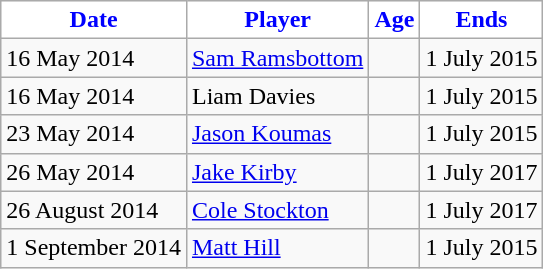<table class="wikitable">
<tr>
<th style="background:white; color:blue; ">Date</th>
<th style="background:white; color:blue; ">Player</th>
<th style="background:white; color:blue; ">Age</th>
<th style="background:white; color:blue; ">Ends</th>
</tr>
<tr>
<td>16 May 2014</td>
<td> <a href='#'>Sam Ramsbottom</a></td>
<td></td>
<td>1 July 2015</td>
</tr>
<tr>
<td>16 May 2014</td>
<td> Liam Davies</td>
<td></td>
<td>1 July 2015</td>
</tr>
<tr>
<td>23 May 2014</td>
<td> <a href='#'>Jason Koumas</a></td>
<td></td>
<td>1 July 2015</td>
</tr>
<tr>
<td>26 May 2014</td>
<td> <a href='#'>Jake Kirby</a></td>
<td></td>
<td>1 July 2017</td>
</tr>
<tr>
<td>26 August 2014</td>
<td> <a href='#'>Cole Stockton</a></td>
<td></td>
<td>1 July 2017</td>
</tr>
<tr>
<td>1 September 2014</td>
<td> <a href='#'>Matt Hill</a></td>
<td></td>
<td>1 July 2015</td>
</tr>
</table>
